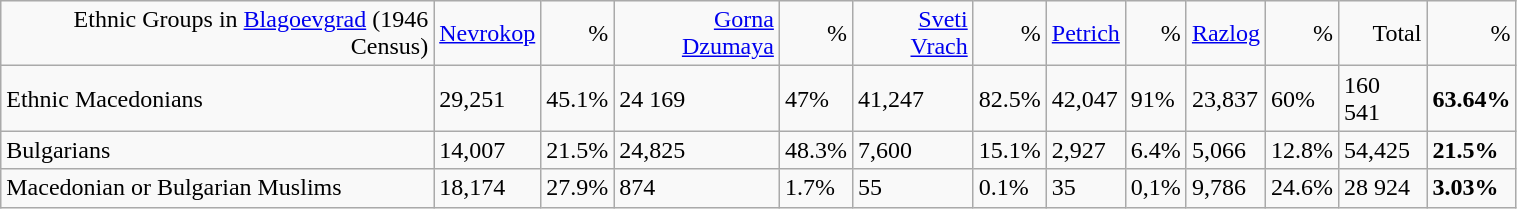<table width=80% class="wikitable" style="text-align:center" align="center">
<tr align=right>
<td>Ethnic Groups in <a href='#'>Blagoevgrad</a> (1946 Census)</td>
<td><a href='#'>Nevrokop</a></td>
<td>%</td>
<td><a href='#'>Gorna Dzumaya</a></td>
<td>%</td>
<td><a href='#'>Sveti Vrach</a></td>
<td>%</td>
<td><a href='#'>Petrich</a></td>
<td>%</td>
<td><a href='#'>Razlog</a></td>
<td>%</td>
<td>Total</td>
<td>%</td>
</tr>
<tr align=left>
<td>Ethnic Macedonians</td>
<td>29,251</td>
<td>45.1%</td>
<td>24 169</td>
<td>47%</td>
<td>41,247</td>
<td>82.5%</td>
<td>42,047</td>
<td>91%</td>
<td>23,837</td>
<td>60%</td>
<td>160 541</td>
<td><strong>63.64%</strong></td>
</tr>
<tr align=left>
<td>Bulgarians</td>
<td>14,007</td>
<td>21.5%</td>
<td>24,825</td>
<td>48.3%</td>
<td>7,600</td>
<td>15.1%</td>
<td>2,927</td>
<td>6.4%</td>
<td>5,066</td>
<td>12.8%</td>
<td>54,425</td>
<td><strong>21.5%</strong></td>
</tr>
<tr align=left>
<td>Macedonian or Bulgarian Muslims</td>
<td>18,174</td>
<td>27.9%</td>
<td>874</td>
<td>1.7%</td>
<td>55</td>
<td>0.1%</td>
<td>35</td>
<td>0,1%</td>
<td>9,786</td>
<td>24.6%</td>
<td>28 924</td>
<td><strong>3.03%</strong></td>
</tr>
</table>
